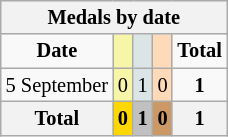<table class="wikitable" style="font-size:85%">
<tr bgcolor="#efefef">
<th colspan=6>Medals by date</th>
</tr>
<tr align=center>
<td><strong>Date</strong></td>
<td bgcolor=#f7f6a8></td>
<td bgcolor=#dce5e5></td>
<td bgcolor=#ffdab9></td>
<td><strong>Total</strong></td>
</tr>
<tr align=center>
<td>5 September</td>
<td style="background:#F7F6A8;">0</td>
<td style="background:#DCE5E5;">1</td>
<td style="background:#FFDAB9;">0</td>
<td><strong>1</strong></td>
</tr>
<tr align=center>
<th><strong>Total</strong></th>
<th style="background:gold;"><strong>0</strong></th>
<th style="background:silver;"><strong>1</strong></th>
<th style="background:#c96;"><strong>0</strong></th>
<th>1</th>
</tr>
</table>
